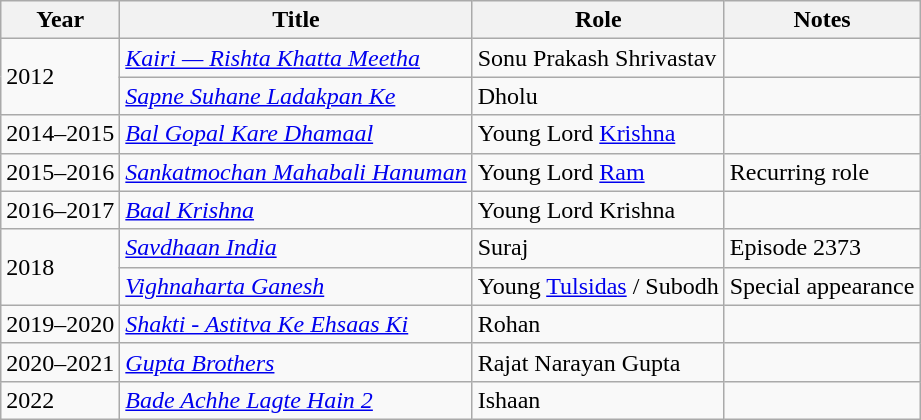<table class="wikitable">
<tr>
<th>Year</th>
<th>Title</th>
<th>Role</th>
<th>Notes</th>
</tr>
<tr>
<td rowspan="2">2012</td>
<td><em><a href='#'>Kairi — Rishta Khatta Meetha</a></em></td>
<td>Sonu Prakash Shrivastav</td>
<td></td>
</tr>
<tr>
<td><em><a href='#'>Sapne Suhane Ladakpan Ke</a></em></td>
<td>Dholu</td>
<td></td>
</tr>
<tr>
<td>2014–2015</td>
<td><em><a href='#'>Bal Gopal Kare Dhamaal</a></em></td>
<td>Young Lord <a href='#'>Krishna</a></td>
<td></td>
</tr>
<tr>
<td>2015–2016</td>
<td><em><a href='#'>Sankatmochan Mahabali Hanuman</a></em></td>
<td>Young Lord <a href='#'>Ram</a></td>
<td>Recurring role</td>
</tr>
<tr>
<td>2016–2017</td>
<td><em><a href='#'>Baal Krishna</a></em></td>
<td>Young Lord Krishna</td>
<td></td>
</tr>
<tr>
<td rowspan="2">2018</td>
<td><em><a href='#'>Savdhaan India</a></em></td>
<td>Suraj</td>
<td>Episode 2373</td>
</tr>
<tr>
<td><em><a href='#'>Vighnaharta Ganesh</a></em></td>
<td>Young <a href='#'>Tulsidas</a> / Subodh</td>
<td>Special appearance</td>
</tr>
<tr>
<td>2019–2020</td>
<td><em><a href='#'>Shakti - Astitva Ke Ehsaas Ki</a></em></td>
<td>Rohan</td>
<td></td>
</tr>
<tr>
<td>2020–2021</td>
<td><em><a href='#'>Gupta Brothers</a></em></td>
<td>Rajat Narayan Gupta</td>
<td></td>
</tr>
<tr>
<td>2022</td>
<td><em><a href='#'>Bade Achhe Lagte Hain 2</a></em></td>
<td>Ishaan</td>
<td></td>
</tr>
</table>
